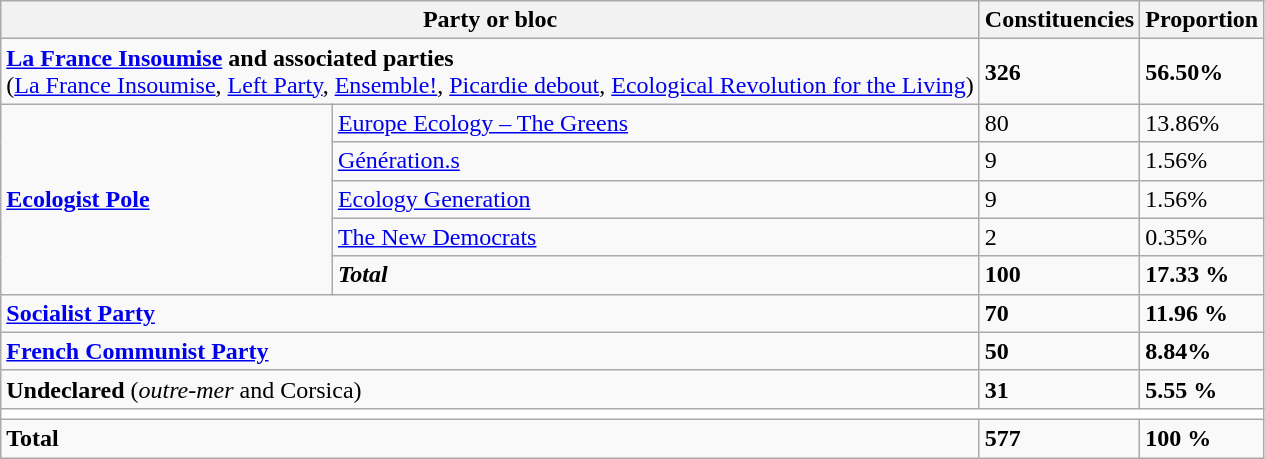<table class="wikitable">
<tr>
<th scope=col colspan="2">Party or bloc</th>
<th scope=col>Constituencies</th>
<th scope=col>Proportion</th>
</tr>
<tr>
<td colspan="2"><strong><a href='#'>La France Insoumise</a> and associated parties</strong><br>(<a href='#'>La France Insoumise</a>, <a href='#'>Left Party</a>, <a href='#'>Ensemble!</a>, <a href='#'>Picardie debout</a>, <a href='#'>Ecological Revolution for the Living</a>)</td>
<td><strong>326</strong></td>
<td><strong>56.50%</strong></td>
</tr>
<tr>
<td rowspan="5"><strong><a href='#'>Ecologist Pole</a></strong></td>
<td><a href='#'>Europe Ecology – The Greens</a></td>
<td>80</td>
<td>13.86%</td>
</tr>
<tr>
<td><a href='#'>Génération.s</a></td>
<td>9</td>
<td>1.56%</td>
</tr>
<tr>
<td><a href='#'>Ecology Generation</a></td>
<td>9</td>
<td>1.56%</td>
</tr>
<tr>
<td><a href='#'>The New Democrats</a></td>
<td>2</td>
<td>0.35%</td>
</tr>
<tr>
<td><strong><em>Total</em></strong></td>
<td><strong>100</strong></td>
<td><strong>17.33 %</strong></td>
</tr>
<tr>
<td colspan="2"><strong><a href='#'>Socialist Party</a></strong></td>
<td><strong>70</strong></td>
<td><strong>11.96 %</strong></td>
</tr>
<tr>
<td colspan="2"><strong><a href='#'>French Communist Party</a></strong></td>
<td><strong>50</strong></td>
<td><strong>8.84%</strong></td>
</tr>
<tr>
<td colspan="2"><strong>Undeclared</strong> (<em>outre-mer</em> and Corsica)</td>
<td><strong>31</strong></td>
<td><strong>5.55 %</strong></td>
</tr>
<tr style="background:#FFF">
<td colspan="4"></td>
</tr>
<tr>
<td colspan="2"><strong>Total</strong></td>
<td><strong>577</strong></td>
<td><strong>100 %</strong></td>
</tr>
</table>
